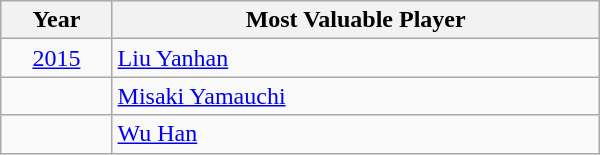<table class="wikitable" style="width: 400px;">
<tr>
<th width="40">Year</th>
<th width="200">Most Valuable Player</th>
</tr>
<tr>
<td align=center><a href='#'>2015</a></td>
<td> <a href='#'>Liu Yanhan</a></td>
</tr>
<tr>
<td align=center></td>
<td> <a href='#'>Misaki Yamauchi</a></td>
</tr>
<tr>
<td align=center></td>
<td> <a href='#'>Wu Han</a></td>
</tr>
</table>
